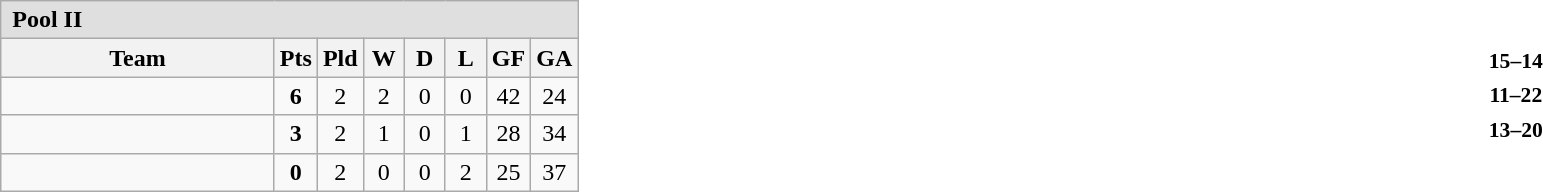<table cellpadding=0 cellspacing=0 width=100%>
<tr>
<td width=55%><br><table class="wikitable" style="text-align: center;">
<tr align=left style="background:#dfdfdf;">
<td colspan=8><strong> Pool II</strong></td>
</tr>
<tr>
<th width="175">Team</th>
<th width="20" abbr="Points">Pts</th>
<th width="20" abbr="Played">Pld</th>
<th width="20" abbr="Won">W</th>
<th width="20" abbr="Drawn">D</th>
<th width="20" abbr="Lost">L</th>
<th width="20" abbr="Points for">GF</th>
<th width="20" abbr="Points against">GA</th>
</tr>
<tr>
<td align=left></td>
<td><strong>6</strong></td>
<td>2</td>
<td>2</td>
<td>0</td>
<td>0</td>
<td>42</td>
<td>24</td>
</tr>
<tr>
<td align=left></td>
<td><strong>3</strong></td>
<td>2</td>
<td>1</td>
<td>0</td>
<td>1</td>
<td>28</td>
<td>34</td>
</tr>
<tr>
<td align=left></td>
<td><strong>0</strong></td>
<td>2</td>
<td>0</td>
<td>0</td>
<td>2</td>
<td>25</td>
<td>37</td>
</tr>
</table>
</td>
<td width=40%><br><table cellpadding=2 style=font-size:90% align=center>
<tr>
<td width=40% align=right></td>
<td align=center><strong>15–14</strong></td>
<td></td>
</tr>
<tr>
<td width=40% align=right></td>
<td align=center><strong>11–22</strong></td>
<td></td>
</tr>
<tr>
<td width=40% align=right></td>
<td align=center><strong>13–20</strong></td>
<td></td>
</tr>
</table>
</td>
</tr>
</table>
